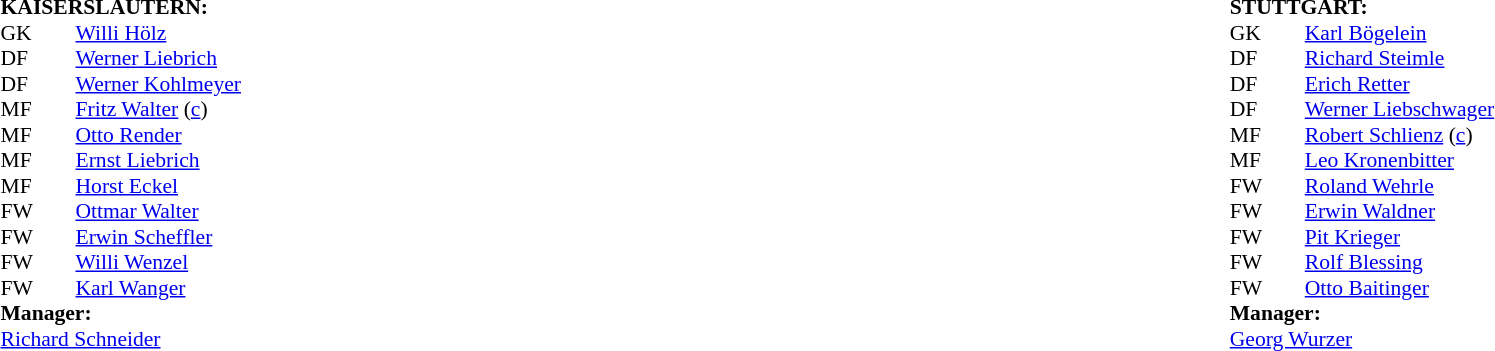<table width="100%">
<tr>
<td valign="top" width="50%"><br><table style="font-size: 90%" cellspacing="0" cellpadding="0">
<tr>
<td colspan="4"><strong>KAISERSLAUTERN:</strong></td>
</tr>
<tr>
<th width="25"></th>
<th width="25"></th>
<th width="200"></th>
<th></th>
</tr>
<tr>
<td>GK</td>
<td></td>
<td> <a href='#'>Willi Hölz</a></td>
</tr>
<tr>
<td>DF</td>
<td></td>
<td> <a href='#'>Werner Liebrich</a></td>
</tr>
<tr>
<td>DF</td>
<td></td>
<td> <a href='#'>Werner Kohlmeyer</a></td>
</tr>
<tr>
<td>MF</td>
<td></td>
<td> <a href='#'>Fritz Walter</a> (<a href='#'>c</a>)</td>
</tr>
<tr>
<td>MF</td>
<td></td>
<td> <a href='#'>Otto Render</a></td>
</tr>
<tr>
<td>MF</td>
<td></td>
<td> <a href='#'>Ernst Liebrich</a></td>
</tr>
<tr>
<td>MF</td>
<td></td>
<td> <a href='#'>Horst Eckel</a></td>
</tr>
<tr>
<td>FW</td>
<td></td>
<td> <a href='#'>Ottmar Walter</a></td>
</tr>
<tr>
<td>FW</td>
<td></td>
<td> <a href='#'>Erwin Scheffler</a></td>
</tr>
<tr>
<td>FW</td>
<td></td>
<td> <a href='#'>Willi Wenzel</a></td>
</tr>
<tr>
<td>FW</td>
<td></td>
<td> <a href='#'>Karl Wanger</a></td>
</tr>
<tr>
<td colspan=4><strong>Manager:</strong></td>
</tr>
<tr>
<td colspan="4"> <a href='#'>Richard Schneider</a></td>
</tr>
</table>
</td>
<td valign="top" width="50%"><br><table style="font-size: 90%" cellspacing="0" cellpadding="0" align="center">
<tr>
<td colspan="4"><strong>STUTTGART:</strong></td>
</tr>
<tr>
<th width="25"></th>
<th width="25"></th>
<th width="200"></th>
<th></th>
</tr>
<tr>
</tr>
<tr>
<td>GK</td>
<td></td>
<td> <a href='#'>Karl Bögelein</a></td>
</tr>
<tr>
<td>DF</td>
<td></td>
<td> <a href='#'>Richard Steimle</a></td>
</tr>
<tr>
<td>DF</td>
<td></td>
<td> <a href='#'>Erich Retter</a></td>
</tr>
<tr>
<td>DF</td>
<td></td>
<td> <a href='#'>Werner Liebschwager</a></td>
</tr>
<tr>
<td>MF</td>
<td></td>
<td> <a href='#'>Robert Schlienz</a> (<a href='#'>c</a>)</td>
</tr>
<tr>
<td>MF</td>
<td></td>
<td> <a href='#'>Leo Kronenbitter</a></td>
</tr>
<tr>
<td>FW</td>
<td></td>
<td> <a href='#'>Roland Wehrle</a></td>
</tr>
<tr>
<td>FW</td>
<td></td>
<td> <a href='#'>Erwin Waldner</a></td>
</tr>
<tr>
<td>FW</td>
<td></td>
<td> <a href='#'>Pit Krieger</a></td>
</tr>
<tr>
<td>FW</td>
<td></td>
<td> <a href='#'>Rolf Blessing</a></td>
</tr>
<tr>
<td>FW</td>
<td></td>
<td> <a href='#'>Otto Baitinger</a></td>
</tr>
<tr>
<td colspan=4><strong>Manager:</strong></td>
</tr>
<tr>
<td colspan="4"> <a href='#'>Georg Wurzer</a></td>
</tr>
</table>
</td>
</tr>
</table>
